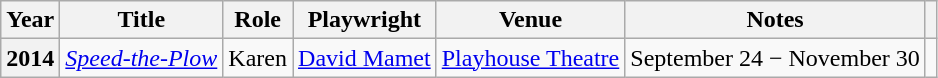<table class="wikitable plainrowheaders">
<tr>
<th scope="col">Year</th>
<th scope="col">Title</th>
<th scope="col">Role</th>
<th scope="col">Playwright</th>
<th scope="col">Venue</th>
<th scope="col">Notes</th>
<th scope="col"></th>
</tr>
<tr>
<th scope=row>2014</th>
<td><em><a href='#'>Speed-the-Plow</a></em></td>
<td>Karen</td>
<td><a href='#'>David Mamet</a></td>
<td><a href='#'>Playhouse Theatre</a></td>
<td>September 24 − November 30</td>
<td></td>
</tr>
</table>
